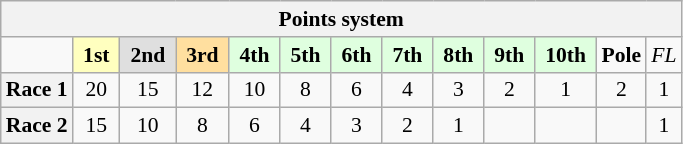<table class="wikitable" style="font-size:90%; text-align:center">
<tr>
<th colspan="22">Points system</th>
</tr>
<tr>
<td></td>
<td style="background:#ffffbf;"> <strong>1st</strong> </td>
<td style="background:#dfdfdf;"> <strong>2nd</strong> </td>
<td style="background:#ffdf9f;"> <strong>3rd</strong> </td>
<td style="background:#dfffdf;"> <strong>4th</strong> </td>
<td style="background:#dfffdf;"> <strong>5th</strong> </td>
<td style="background:#dfffdf;"> <strong>6th</strong> </td>
<td style="background:#dfffdf;"> <strong>7th</strong> </td>
<td style="background:#dfffdf;"> <strong>8th</strong> </td>
<td style="background:#dfffdf;"> <strong>9th</strong> </td>
<td style="background:#dfffdf;"> <strong>10th</strong> </td>
<td><strong>Pole</strong></td>
<td><em>FL</em></td>
</tr>
<tr>
<th>Race 1</th>
<td>20</td>
<td>15</td>
<td>12</td>
<td>10</td>
<td>8</td>
<td>6</td>
<td>4</td>
<td>3</td>
<td>2</td>
<td>1</td>
<td>2</td>
<td>1</td>
</tr>
<tr>
<th>Race 2</th>
<td>15</td>
<td>10</td>
<td>8</td>
<td>6</td>
<td>4</td>
<td>3</td>
<td>2</td>
<td>1</td>
<td></td>
<td></td>
<td></td>
<td>1</td>
</tr>
</table>
